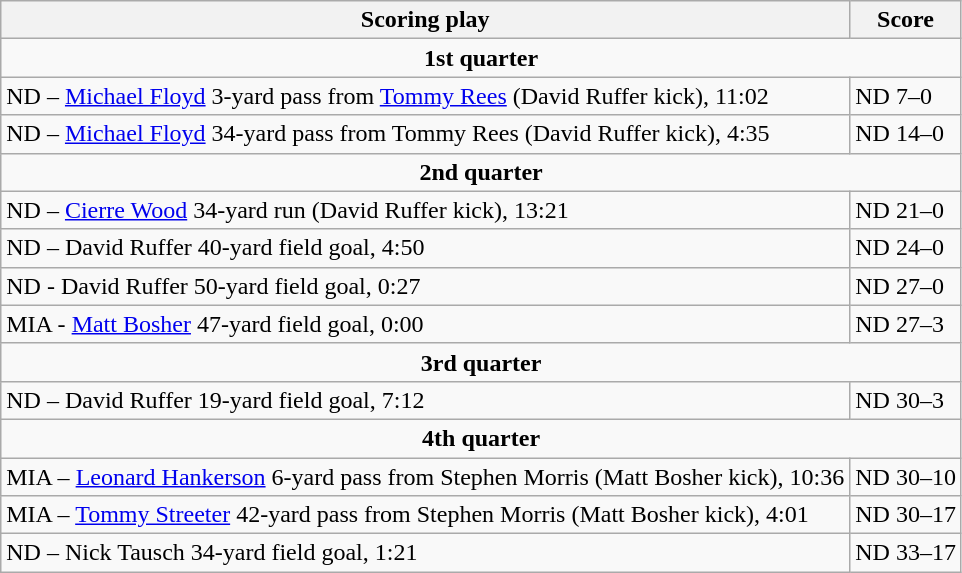<table class="wikitable">
<tr>
<th>Scoring play</th>
<th>Score</th>
</tr>
<tr>
<td colspan="4" align="center"><strong>1st quarter</strong></td>
</tr>
<tr>
<td>ND – <a href='#'>Michael Floyd</a> 3-yard pass from <a href='#'>Tommy Rees</a> (David Ruffer kick), 11:02</td>
<td>ND 7–0</td>
</tr>
<tr>
<td>ND – <a href='#'>Michael Floyd</a> 34-yard pass from Tommy Rees (David Ruffer kick), 4:35</td>
<td>ND 14–0</td>
</tr>
<tr>
<td colspan="4" align="center"><strong>2nd quarter</strong></td>
</tr>
<tr>
<td>ND – <a href='#'>Cierre Wood</a> 34-yard run (David Ruffer kick), 13:21</td>
<td>ND 21–0</td>
</tr>
<tr>
<td>ND – David Ruffer 40-yard field goal, 4:50</td>
<td>ND 24–0</td>
</tr>
<tr>
<td>ND - David Ruffer 50-yard field goal, 0:27</td>
<td>ND 27–0</td>
</tr>
<tr>
<td>MIA - <a href='#'>Matt Bosher</a> 47-yard field goal, 0:00</td>
<td>ND 27–3</td>
</tr>
<tr>
<td colspan="4" align="center"><strong>3rd quarter</strong></td>
</tr>
<tr>
<td>ND – David Ruffer 19-yard field goal, 7:12</td>
<td>ND 30–3</td>
</tr>
<tr>
<td colspan="4" align="center"><strong>4th quarter</strong></td>
</tr>
<tr>
<td>MIA – <a href='#'>Leonard Hankerson</a> 6-yard pass from Stephen Morris (Matt Bosher kick), 10:36</td>
<td>ND 30–10</td>
</tr>
<tr>
<td>MIA – <a href='#'>Tommy Streeter</a> 42-yard pass from Stephen Morris (Matt Bosher kick), 4:01</td>
<td>ND 30–17</td>
</tr>
<tr>
<td>ND – Nick Tausch 34-yard field goal, 1:21</td>
<td>ND 33–17</td>
</tr>
</table>
